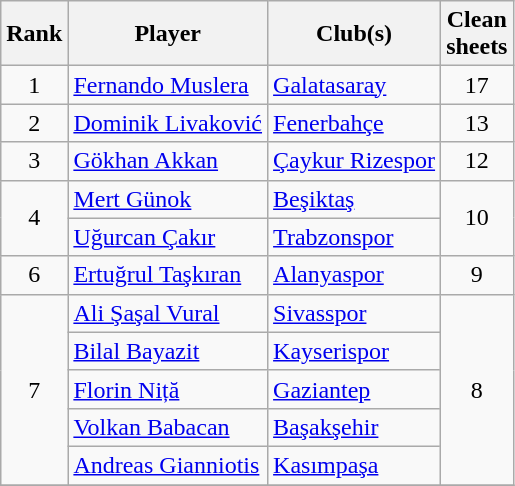<table class="wikitable" style="text-align:center;">
<tr>
<th>Rank</th>
<th>Player</th>
<th>Club(s)</th>
<th>Clean <br> sheets</th>
</tr>
<tr>
<td>1</td>
<td align="left"> <a href='#'>Fernando Muslera</a></td>
<td align="left"><a href='#'>Galatasaray</a></td>
<td>17</td>
</tr>
<tr>
<td>2</td>
<td align="left"> <a href='#'>Dominik Livaković</a></td>
<td align="left"><a href='#'>Fenerbahçe</a></td>
<td>13</td>
</tr>
<tr>
<td>3</td>
<td align="left"> <a href='#'>Gökhan Akkan</a></td>
<td align="left"><a href='#'>Çaykur Rizespor</a></td>
<td>12</td>
</tr>
<tr>
<td rowspan="2">4</td>
<td align="left"> <a href='#'>Mert Günok</a></td>
<td align="left"><a href='#'>Beşiktaş</a></td>
<td rowspan="2">10</td>
</tr>
<tr>
<td align="left"> <a href='#'>Uğurcan Çakır</a></td>
<td align="left"><a href='#'>Trabzonspor</a></td>
</tr>
<tr>
<td>6</td>
<td align="left"> <a href='#'>Ertuğrul Taşkıran</a></td>
<td align="left"><a href='#'>Alanyaspor</a></td>
<td>9</td>
</tr>
<tr>
<td rowspan="5">7</td>
<td align="left"> <a href='#'>Ali Şaşal Vural</a></td>
<td align="left"><a href='#'>Sivasspor</a></td>
<td rowspan="5">8</td>
</tr>
<tr>
<td align="left"> <a href='#'>Bilal Bayazit</a></td>
<td align="left"><a href='#'>Kayserispor</a></td>
</tr>
<tr>
<td align="left"> <a href='#'>Florin Niță</a></td>
<td align="left"><a href='#'>Gaziantep</a></td>
</tr>
<tr>
<td align="left"> <a href='#'>Volkan Babacan</a></td>
<td align="left"><a href='#'>Başakşehir</a></td>
</tr>
<tr>
<td align="left"> <a href='#'>Andreas Gianniotis</a></td>
<td align="left"><a href='#'>Kasımpaşa</a></td>
</tr>
<tr>
</tr>
</table>
